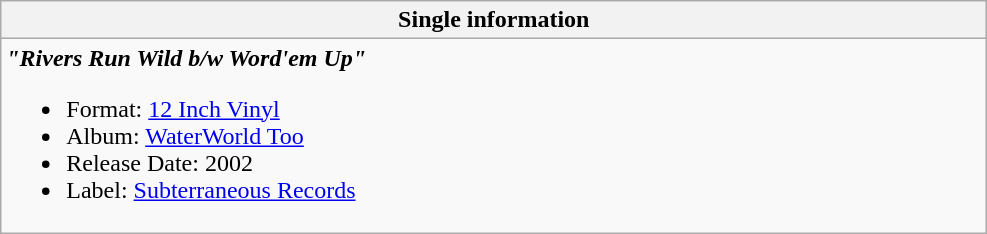<table class="wikitable">
<tr>
<th align="left" width="650">Single information</th>
</tr>
<tr>
<td align="left"><strong><em>"Rivers Run Wild b/w Word'em Up"</em></strong><br><ul><li>Format: <a href='#'>12 Inch Vinyl</a></li><li>Album: <a href='#'>WaterWorld Too</a></li><li>Release Date: 2002</li><li>Label: <a href='#'>Subterraneous Records</a></li></ul></td>
</tr>
</table>
